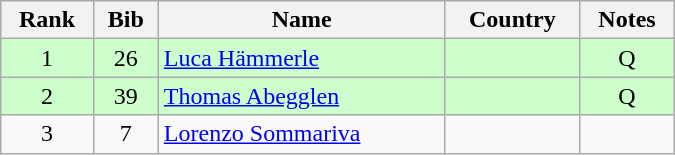<table class="wikitable" style="text-align:center; width:450px">
<tr>
<th>Rank</th>
<th>Bib</th>
<th>Name</th>
<th>Country</th>
<th>Notes</th>
</tr>
<tr bgcolor=ccffcc>
<td>1</td>
<td>26</td>
<td align=left><a href='#'>Luca Hämmerle</a></td>
<td align=left></td>
<td>Q</td>
</tr>
<tr bgcolor=ccffcc>
<td>2</td>
<td>39</td>
<td align=left><a href='#'>Thomas Abegglen</a></td>
<td align=left></td>
<td>Q</td>
</tr>
<tr>
<td>3</td>
<td>7</td>
<td align=left><a href='#'>Lorenzo Sommariva</a></td>
<td align=left></td>
<td></td>
</tr>
</table>
